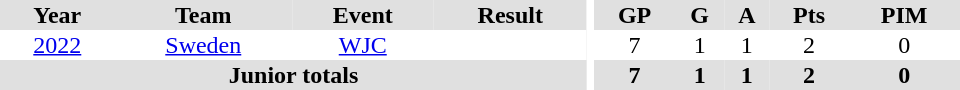<table border="0" cellpadding="1" cellspacing="0" ID="Table3" style="text-align:center; width:40em">
<tr bgcolor="#e0e0e0">
<th>Year</th>
<th>Team</th>
<th>Event</th>
<th>Result</th>
<th rowspan="102" bgcolor="#ffffff"></th>
<th>GP</th>
<th>G</th>
<th>A</th>
<th>Pts</th>
<th>PIM</th>
</tr>
<tr>
<td><a href='#'>2022</a></td>
<td><a href='#'>Sweden</a></td>
<td><a href='#'>WJC</a></td>
<td></td>
<td>7</td>
<td>1</td>
<td>1</td>
<td>2</td>
<td>0</td>
</tr>
<tr bgcolor="#e0e0e0">
<th colspan="4">Junior totals</th>
<th>7</th>
<th>1</th>
<th>1</th>
<th>2</th>
<th>0</th>
</tr>
</table>
